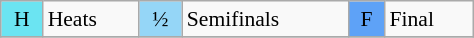<table class="wikitable" style="margin:0.5em auto; font-size:90%;position:relative;" width=25%;>
<tr>
<td style="background-color:#6be4f2;text-align:center;">H</td>
<td>Heats</td>
<td style="background-color:#95d6f7;text-align:center;">½</td>
<td>Semifinals</td>
<td style="background-color:#5ea2f7;text-align:center;">F</td>
<td>Final</td>
</tr>
<tr>
</tr>
</table>
